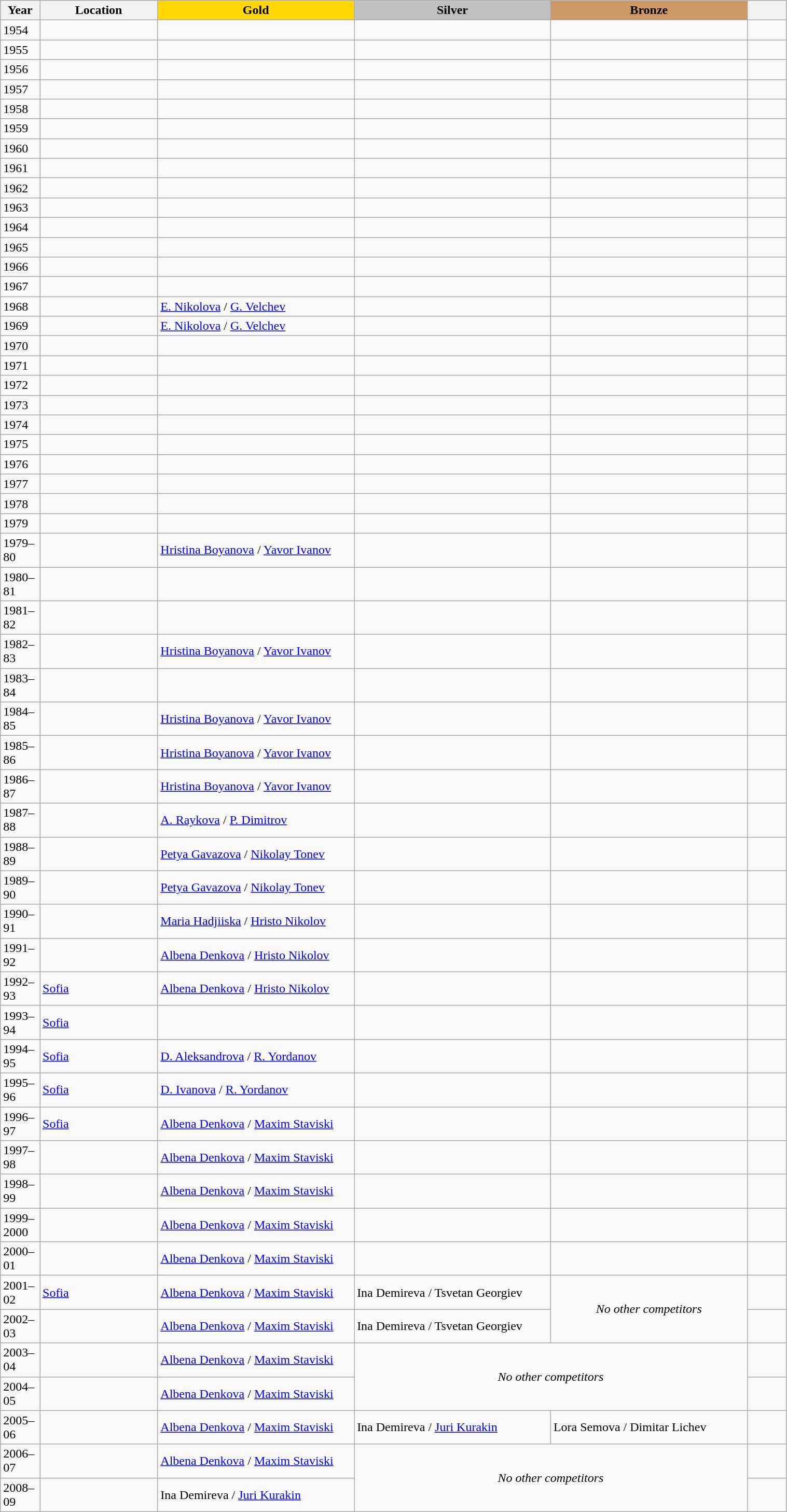<table class="wikitable unsortable" style="text-align:left; width:80%">
<tr>
<th scope="col" style="text-align:center; width:5%">Year</th>
<th scope="col" style="text-align:center; width:15%">Location</th>
<td scope="col" style="text-align:center; width:25%; background:gold"><strong>Gold</strong></td>
<td scope="col" style="text-align:center; width:25%; background:silver"><strong>Silver</strong></td>
<td scope="col" style="text-align:center; width:25%; background:#c96"><strong>Bronze</strong></td>
<th scope="col" style="text-align:center; width:5%"></th>
</tr>
<tr>
<td>1954</td>
<td></td>
<td></td>
<td></td>
<td></td>
<td></td>
</tr>
<tr>
<td>1955</td>
<td></td>
<td></td>
<td></td>
<td></td>
<td></td>
</tr>
<tr>
<td>1956</td>
<td></td>
<td></td>
<td></td>
<td></td>
<td></td>
</tr>
<tr>
<td>1957</td>
<td></td>
<td></td>
<td></td>
<td></td>
<td></td>
</tr>
<tr>
<td>1958</td>
<td></td>
<td></td>
<td></td>
<td></td>
<td></td>
</tr>
<tr>
<td>1959</td>
<td></td>
<td></td>
<td></td>
<td></td>
<td></td>
</tr>
<tr>
<td>1960</td>
<td></td>
<td></td>
<td></td>
<td></td>
<td></td>
</tr>
<tr>
<td>1961</td>
<td></td>
<td></td>
<td></td>
<td></td>
<td></td>
</tr>
<tr>
<td>1962</td>
<td></td>
<td></td>
<td></td>
<td></td>
<td></td>
</tr>
<tr>
<td>1963</td>
<td></td>
<td></td>
<td></td>
<td></td>
<td></td>
</tr>
<tr>
<td>1964</td>
<td></td>
<td></td>
<td></td>
<td></td>
<td></td>
</tr>
<tr>
<td>1965</td>
<td></td>
<td></td>
<td></td>
<td></td>
<td></td>
</tr>
<tr>
<td>1966</td>
<td></td>
<td></td>
<td></td>
<td></td>
<td></td>
</tr>
<tr>
<td>1967</td>
<td></td>
<td></td>
<td></td>
<td></td>
<td></td>
</tr>
<tr>
<td>1968</td>
<td></td>
<td><a href='#'>E. Nikolova</a> / <a href='#'>G. Velchev</a></td>
<td></td>
<td></td>
<td></td>
</tr>
<tr>
<td>1969</td>
<td></td>
<td><a href='#'>E. Nikolova</a> / <a href='#'>G. Velchev</a></td>
<td></td>
<td></td>
<td></td>
</tr>
<tr>
<td>1970</td>
<td></td>
<td></td>
<td></td>
<td></td>
<td></td>
</tr>
<tr>
<td>1971</td>
<td></td>
<td></td>
<td></td>
<td></td>
<td></td>
</tr>
<tr>
<td>1972</td>
<td></td>
<td></td>
<td></td>
<td></td>
<td></td>
</tr>
<tr>
<td>1973</td>
<td></td>
<td></td>
<td></td>
<td></td>
<td></td>
</tr>
<tr>
<td>1974</td>
<td></td>
<td></td>
<td></td>
<td></td>
<td></td>
</tr>
<tr>
<td>1975</td>
<td></td>
<td></td>
<td></td>
<td></td>
<td></td>
</tr>
<tr>
<td>1976</td>
<td></td>
<td></td>
<td></td>
<td></td>
<td></td>
</tr>
<tr>
<td>1977</td>
<td></td>
<td></td>
<td></td>
<td></td>
<td></td>
</tr>
<tr>
<td>1978</td>
<td></td>
<td></td>
<td></td>
<td></td>
<td></td>
</tr>
<tr>
<td>1979</td>
<td></td>
<td></td>
<td></td>
<td></td>
<td></td>
</tr>
<tr>
<td>1979–80</td>
<td></td>
<td><a href='#'>Hristina Boyanova</a> / <a href='#'>Yavor Ivanov</a></td>
<td></td>
<td></td>
<td></td>
</tr>
<tr>
<td>1980–81</td>
<td></td>
<td></td>
<td></td>
<td></td>
<td></td>
</tr>
<tr>
<td>1981–82</td>
<td></td>
<td></td>
<td></td>
<td></td>
<td></td>
</tr>
<tr>
<td>1982–83</td>
<td></td>
<td><a href='#'>Hristina Boyanova</a> / <a href='#'>Yavor Ivanov</a></td>
<td></td>
<td></td>
<td></td>
</tr>
<tr>
<td>1983–84</td>
<td></td>
<td></td>
<td></td>
<td></td>
<td></td>
</tr>
<tr>
<td>1984–85</td>
<td></td>
<td><a href='#'>Hristina Boyanova</a> / <a href='#'>Yavor Ivanov</a></td>
<td></td>
<td></td>
<td></td>
</tr>
<tr>
<td>1985–86</td>
<td></td>
<td><a href='#'>Hristina Boyanova</a> / <a href='#'>Yavor Ivanov</a></td>
<td></td>
<td></td>
<td></td>
</tr>
<tr>
<td>1986–87</td>
<td></td>
<td><a href='#'>Hristina Boyanova</a> / <a href='#'>Yavor Ivanov</a></td>
<td></td>
<td></td>
<td></td>
</tr>
<tr>
<td>1987–88</td>
<td></td>
<td><a href='#'>A. Raykova</a> / <a href='#'>P. Dimitrov</a></td>
<td></td>
<td></td>
<td></td>
</tr>
<tr>
<td>1988–89</td>
<td></td>
<td><a href='#'>Petya Gavazova</a> / <a href='#'>Nikolay Tonev</a></td>
<td></td>
<td></td>
<td></td>
</tr>
<tr>
<td>1989–90</td>
<td></td>
<td><a href='#'>Petya Gavazova</a> / <a href='#'>Nikolay Tonev</a></td>
<td></td>
<td></td>
<td></td>
</tr>
<tr>
<td>1990–91</td>
<td></td>
<td><a href='#'>Maria Hadjiiska</a> / <a href='#'>Hristo Nikolov</a></td>
<td></td>
<td></td>
<td></td>
</tr>
<tr>
<td>1991–92</td>
<td></td>
<td><a href='#'>Albena Denkova</a> / <a href='#'>Hristo Nikolov</a></td>
<td></td>
<td></td>
<td></td>
</tr>
<tr>
<td>1992–93</td>
<td><a href='#'>Sofia</a></td>
<td><a href='#'>Albena Denkova</a> / <a href='#'>Hristo Nikolov</a></td>
<td></td>
<td></td>
<td></td>
</tr>
<tr>
<td>1993–94</td>
<td><a href='#'>Sofia</a></td>
<td></td>
<td></td>
<td></td>
<td></td>
</tr>
<tr>
<td>1994–95</td>
<td><a href='#'>Sofia</a></td>
<td><a href='#'>D. Aleksandrova</a> / <a href='#'>R. Yordanov</a></td>
<td></td>
<td></td>
<td></td>
</tr>
<tr>
<td>1995–96</td>
<td><a href='#'>Sofia</a></td>
<td><a href='#'>D. Ivanova</a> / <a href='#'>R. Yordanov</a></td>
<td></td>
<td></td>
<td></td>
</tr>
<tr>
<td>1996–97</td>
<td><a href='#'>Sofia</a></td>
<td><a href='#'>Albena Denkova</a> / <a href='#'>Maxim Staviski</a></td>
<td></td>
<td></td>
<td></td>
</tr>
<tr>
<td>1997–98</td>
<td></td>
<td><a href='#'>Albena Denkova</a> / <a href='#'>Maxim Staviski</a></td>
<td></td>
<td></td>
<td></td>
</tr>
<tr>
<td>1998–99</td>
<td></td>
<td><a href='#'>Albena Denkova</a> / <a href='#'>Maxim Staviski</a></td>
<td></td>
<td></td>
<td></td>
</tr>
<tr>
<td>1999–2000</td>
<td></td>
<td><a href='#'>Albena Denkova</a> / <a href='#'>Maxim Staviski</a></td>
<td></td>
<td></td>
<td></td>
</tr>
<tr>
<td>2000–01</td>
<td></td>
<td><a href='#'>Albena Denkova</a> / <a href='#'>Maxim Staviski</a></td>
<td></td>
<td></td>
<td></td>
</tr>
<tr>
<td>2001–02</td>
<td><a href='#'>Sofia</a></td>
<td><a href='#'>Albena Denkova</a> / <a href='#'>Maxim Staviski</a></td>
<td>Ina Demireva / Tsvetan Georgiev</td>
<td rowspan="2" align="center"><em>No other competitors</em></td>
<td></td>
</tr>
<tr>
<td>2002–03</td>
<td></td>
<td><a href='#'>Albena Denkova</a> / <a href='#'>Maxim Staviski</a></td>
<td>Ina Demireva / Tsvetan Georgiev</td>
<td></td>
</tr>
<tr>
<td>2003–04</td>
<td></td>
<td><a href='#'>Albena Denkova</a> / <a href='#'>Maxim Staviski</a></td>
<td colspan="2" rowspan="2" align="center"><em>No other competitors</em></td>
<td></td>
</tr>
<tr>
<td>2004–05</td>
<td></td>
<td><a href='#'>Albena Denkova</a> / <a href='#'>Maxim Staviski</a></td>
<td></td>
</tr>
<tr>
<td>2005–06</td>
<td></td>
<td><a href='#'>Albena Denkova</a> / <a href='#'>Maxim Staviski</a></td>
<td>Ina Demireva / <a href='#'>Juri Kurakin</a></td>
<td>Lora Semova / Dimitar Lichev</td>
<td></td>
</tr>
<tr>
<td>2006–07</td>
<td></td>
<td><a href='#'>Albena Denkova</a> / <a href='#'>Maxim Staviski</a></td>
<td colspan="2" rowspan="2" align="center"><em>No other competitors</em></td>
<td></td>
</tr>
<tr>
<td>2008–09</td>
<td></td>
<td>Ina Demireva / <a href='#'>Juri Kurakin</a></td>
<td></td>
</tr>
</table>
